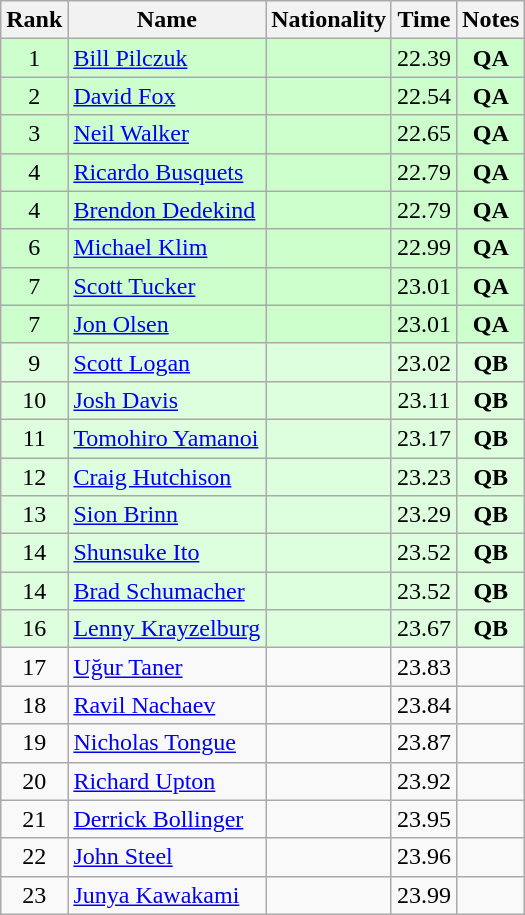<table class="wikitable sortable" style="text-align:center">
<tr>
<th>Rank</th>
<th>Name</th>
<th>Nationality</th>
<th>Time</th>
<th>Notes</th>
</tr>
<tr bgcolor=ccffcc>
<td>1</td>
<td align=left><a href='#'>Bill Pilczuk</a></td>
<td align=left></td>
<td>22.39</td>
<td><strong>QA</strong></td>
</tr>
<tr bgcolor=ccffcc>
<td>2</td>
<td align=left><a href='#'>David Fox</a></td>
<td align=left></td>
<td>22.54</td>
<td><strong>QA</strong></td>
</tr>
<tr bgcolor=ccffcc>
<td>3</td>
<td align=left><a href='#'>Neil Walker</a></td>
<td align=left></td>
<td>22.65</td>
<td><strong>QA</strong></td>
</tr>
<tr bgcolor=ccffcc>
<td>4</td>
<td align=left><a href='#'>Ricardo Busquets</a></td>
<td align=left></td>
<td>22.79</td>
<td><strong>QA</strong></td>
</tr>
<tr bgcolor=ccffcc>
<td>4</td>
<td align=left><a href='#'>Brendon Dedekind</a></td>
<td align=left></td>
<td>22.79</td>
<td><strong>QA</strong></td>
</tr>
<tr bgcolor=ccffcc>
<td>6</td>
<td align=left><a href='#'>Michael Klim</a></td>
<td align=left></td>
<td>22.99</td>
<td><strong>QA</strong></td>
</tr>
<tr bgcolor=ccffcc>
<td>7</td>
<td align=left><a href='#'>Scott Tucker</a></td>
<td align=left></td>
<td>23.01</td>
<td><strong>QA</strong></td>
</tr>
<tr bgcolor=ccffcc>
<td>7</td>
<td align=left><a href='#'>Jon Olsen</a></td>
<td align=left></td>
<td>23.01</td>
<td><strong>QA</strong></td>
</tr>
<tr bgcolor=ddffdd>
<td>9</td>
<td align=left><a href='#'>Scott Logan</a></td>
<td align=left></td>
<td>23.02</td>
<td><strong>QB</strong></td>
</tr>
<tr bgcolor=ddffdd>
<td>10</td>
<td align=left><a href='#'>Josh Davis</a></td>
<td align=left></td>
<td>23.11</td>
<td><strong>QB</strong></td>
</tr>
<tr bgcolor=ddffdd>
<td>11</td>
<td align=left><a href='#'>Tomohiro Yamanoi</a></td>
<td align=left></td>
<td>23.17</td>
<td><strong>QB</strong></td>
</tr>
<tr bgcolor=ddffdd>
<td>12</td>
<td align=left><a href='#'>Craig Hutchison</a></td>
<td align=left></td>
<td>23.23</td>
<td><strong>QB</strong></td>
</tr>
<tr bgcolor=ddffdd>
<td>13</td>
<td align=left><a href='#'>Sion Brinn</a></td>
<td align=left></td>
<td>23.29</td>
<td><strong>QB</strong></td>
</tr>
<tr bgcolor=ddffdd>
<td>14</td>
<td align=left><a href='#'>Shunsuke Ito</a></td>
<td align=left></td>
<td>23.52</td>
<td><strong>QB</strong></td>
</tr>
<tr bgcolor=ddffdd>
<td>14</td>
<td align=left><a href='#'>Brad Schumacher</a></td>
<td align=left></td>
<td>23.52</td>
<td><strong>QB</strong></td>
</tr>
<tr bgcolor=ddffdd>
<td>16</td>
<td align=left><a href='#'>Lenny Krayzelburg</a></td>
<td align=left></td>
<td>23.67</td>
<td><strong>QB</strong></td>
</tr>
<tr>
<td>17</td>
<td align=left><a href='#'>Uğur Taner</a></td>
<td align=left></td>
<td>23.83</td>
<td></td>
</tr>
<tr>
<td>18</td>
<td align=left><a href='#'>Ravil Nachaev</a></td>
<td align=left></td>
<td>23.84</td>
<td></td>
</tr>
<tr>
<td>19</td>
<td align=left><a href='#'>Nicholas Tongue</a></td>
<td align=left></td>
<td>23.87</td>
<td></td>
</tr>
<tr>
<td>20</td>
<td align=left><a href='#'>Richard Upton</a></td>
<td align=left></td>
<td>23.92</td>
<td></td>
</tr>
<tr>
<td>21</td>
<td align=left><a href='#'>Derrick Bollinger</a></td>
<td align=left></td>
<td>23.95</td>
<td></td>
</tr>
<tr>
<td>22</td>
<td align=left><a href='#'>John Steel</a></td>
<td align=left></td>
<td>23.96</td>
<td></td>
</tr>
<tr>
<td>23</td>
<td align=left><a href='#'>Junya Kawakami</a></td>
<td align=left></td>
<td>23.99</td>
<td></td>
</tr>
</table>
